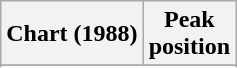<table class="wikitable sortable plainrowheaders">
<tr>
<th scope="col">Chart (1988)</th>
<th scope="col">Peak<br>position</th>
</tr>
<tr>
</tr>
<tr>
</tr>
<tr>
</tr>
<tr>
</tr>
<tr>
</tr>
<tr>
</tr>
<tr>
</tr>
<tr>
</tr>
<tr>
</tr>
</table>
